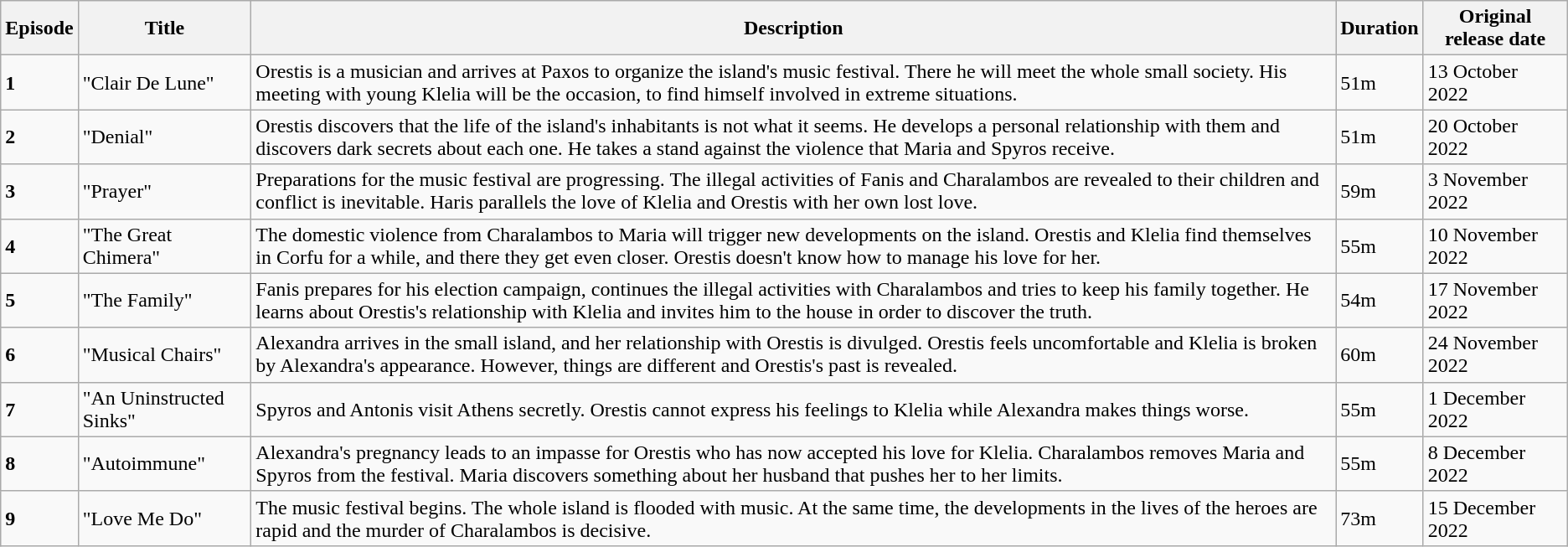<table class="unsortable wikitable plainrowheaders">
<tr>
<th scope="col">Episode</th>
<th scope="col">Title</th>
<th scope="col">Description</th>
<th scope="col">Duration</th>
<th scope="col">Original release date</th>
</tr>
<tr>
<td><strong>1</strong></td>
<td>"Clair De Lune"</td>
<td>Orestis is a musician and arrives at Paxos to organize the island's music festival. There he will meet the whole small society. His meeting with young Klelia will be the occasion, to find himself involved in extreme situations.</td>
<td>51m</td>
<td>13 October 2022</td>
</tr>
<tr>
<td><strong>2</strong></td>
<td>"Denial"</td>
<td>Orestis discovers that the life of the island's inhabitants is not what it seems. He develops a personal relationship with them and discovers dark secrets about each one. He takes a stand against the violence that Maria and Spyros receive.</td>
<td>51m</td>
<td>20 October 2022</td>
</tr>
<tr>
<td><strong>3</strong></td>
<td>"Prayer"</td>
<td>Preparations for the music festival are progressing. The illegal activities of Fanis and Charalambos are revealed to their children and conflict is inevitable. Haris parallels the love of Klelia and Orestis with her own lost love.</td>
<td>59m</td>
<td>3 November 2022</td>
</tr>
<tr>
<td><strong>4</strong></td>
<td>"The Great Chimera"</td>
<td>The domestic violence from Charalambos to Maria will trigger new developments on the island. Orestis and Klelia find themselves in Corfu for a while, and there they get even closer. Orestis doesn't know how to manage his love for her.</td>
<td>55m</td>
<td>10 November 2022</td>
</tr>
<tr>
<td><strong>5</strong></td>
<td>"The Family"</td>
<td>Fanis prepares for his election campaign, continues the illegal activities with Charalambos and tries to keep his family together. He learns about Orestis's relationship with Klelia and invites him to the house in order to discover the truth.</td>
<td>54m</td>
<td>17 November 2022</td>
</tr>
<tr>
<td><strong>6</strong></td>
<td>"Musical Chairs"</td>
<td>Alexandra arrives in the small island, and her relationship with Orestis is divulged. Orestis feels uncomfortable and Klelia is broken by Alexandra's appearance. However, things are different and Orestis's past is revealed.</td>
<td>60m</td>
<td>24 November 2022</td>
</tr>
<tr>
<td><strong>7</strong></td>
<td>"An Uninstructed Sinks"</td>
<td>Spyros and Antonis visit Athens secretly. Orestis cannot express his feelings to Klelia while Alexandra makes things worse.</td>
<td>55m</td>
<td>1 December 2022</td>
</tr>
<tr>
<td><strong>8</strong></td>
<td>"Autoimmune"</td>
<td>Alexandra's pregnancy leads to an impasse for Orestis who has now accepted his love for Klelia. Charalambos removes Maria and Spyros from the festival. Maria discovers something about her husband that pushes her to her limits.</td>
<td>55m</td>
<td>8 December 2022</td>
</tr>
<tr>
<td><strong>9</strong></td>
<td>"Love Me Do"</td>
<td>The music festival begins. The whole island is flooded with music. At the same time, the developments in the lives of the heroes are rapid and the murder of Charalambos is decisive.</td>
<td>73m</td>
<td>15 December 2022</td>
</tr>
</table>
